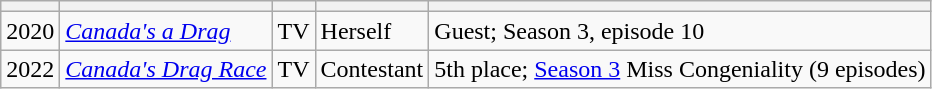<table class="wikitable sortable plainrowheaders">
<tr>
<th></th>
<th></th>
<th></th>
<th></th>
<th></th>
</tr>
<tr>
<td>2020</td>
<td><em><a href='#'>Canada's a Drag</a></em></td>
<td>TV</td>
<td>Herself</td>
<td>Guest; Season 3, episode 10</td>
</tr>
<tr>
<td>2022</td>
<td><em><a href='#'>Canada's Drag Race</a></em></td>
<td>TV</td>
<td>Contestant</td>
<td>5th place; <a href='#'>Season 3</a> Miss Congeniality (9 episodes)</td>
</tr>
</table>
